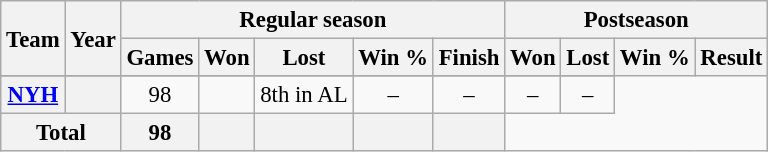<table class="wikitable" style="font-size: 95%; text-align:center;">
<tr>
<th rowspan="2">Team</th>
<th rowspan="2">Year</th>
<th colspan="5">Regular season</th>
<th colspan="4">Postseason</th>
</tr>
<tr>
<th>Games</th>
<th>Won</th>
<th>Lost</th>
<th>Win %</th>
<th>Finish</th>
<th>Won</th>
<th>Lost</th>
<th>Win %</th>
<th>Result</th>
</tr>
<tr>
</tr>
<tr>
<th><a href='#'>NYH</a></th>
<th></th>
<td>98</td>
<td></td>
<td>8th in AL</td>
<td>–</td>
<td>–</td>
<td>–</td>
<td>–</td>
</tr>
<tr>
<th colspan="2">Total</th>
<th>98</th>
<th></th>
<th></th>
<th></th>
<th></th>
</tr>
</table>
